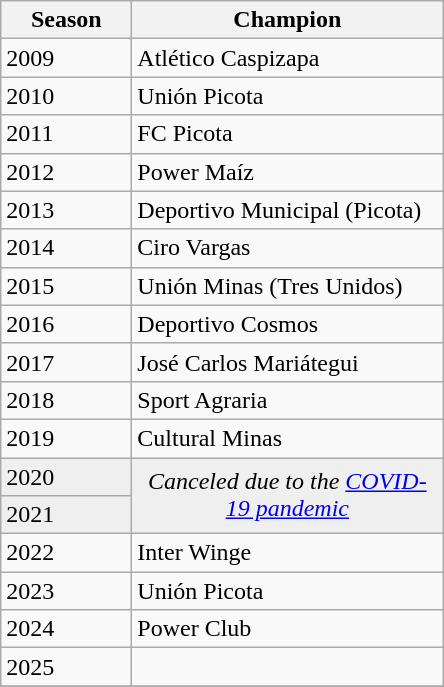<table class="wikitable sortable">
<tr>
<th width=80px>Season</th>
<th width=200px>Champion</th>
</tr>
<tr>
<td>2009</td>
<td>Atlético Caspizapa</td>
</tr>
<tr>
<td>2010</td>
<td>Unión Picota</td>
</tr>
<tr>
<td>2011</td>
<td>FC Picota</td>
</tr>
<tr>
<td>2012</td>
<td>Power Maíz</td>
</tr>
<tr>
<td>2013</td>
<td>Deportivo Municipal (Picota)</td>
</tr>
<tr>
<td>2014</td>
<td>Ciro Vargas</td>
</tr>
<tr>
<td>2015</td>
<td>Unión Minas (Tres Unidos)</td>
</tr>
<tr>
<td>2016</td>
<td>Deportivo Cosmos</td>
</tr>
<tr>
<td>2017</td>
<td>José Carlos Mariátegui</td>
</tr>
<tr>
<td>2018</td>
<td>Sport Agraria</td>
</tr>
<tr>
<td>2019</td>
<td>Cultural Minas</td>
</tr>
<tr bgcolor=#efefef>
<td>2020</td>
<td rowspan=2 colspan="1" align=center><em>Canceled due to the <a href='#'>COVID-19 pandemic</a></em></td>
</tr>
<tr bgcolor=#efefef>
<td>2021</td>
</tr>
<tr>
<td>2022</td>
<td>Inter Winge</td>
</tr>
<tr>
<td>2023</td>
<td>Unión Picota</td>
</tr>
<tr>
<td>2024</td>
<td>Power Club</td>
</tr>
<tr>
<td>2025</td>
<td></td>
</tr>
<tr>
</tr>
</table>
